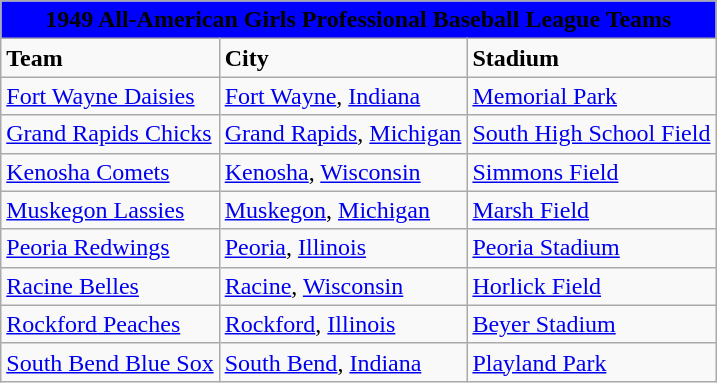<table class="wikitable" style="width:auto">
<tr>
<td bgcolor="#0000FF" align="center" colspan="6"><strong><span>1949 All-American Girls Professional Baseball League Teams</span></strong></td>
</tr>
<tr>
<td><strong>Team</strong></td>
<td><strong>City</strong></td>
<td><strong>Stadium</strong></td>
</tr>
<tr>
<td><a href='#'>Fort Wayne Daisies</a></td>
<td><a href='#'>Fort Wayne</a>, <a href='#'>Indiana</a></td>
<td><a href='#'>Memorial Park</a></td>
</tr>
<tr>
<td><a href='#'>Grand Rapids Chicks</a></td>
<td><a href='#'>Grand Rapids</a>, <a href='#'>Michigan</a></td>
<td><a href='#'>South High School Field</a></td>
</tr>
<tr>
<td><a href='#'>Kenosha Comets</a></td>
<td><a href='#'>Kenosha</a>, <a href='#'>Wisconsin</a></td>
<td><a href='#'>Simmons Field</a></td>
</tr>
<tr>
<td><a href='#'>Muskegon Lassies</a></td>
<td><a href='#'>Muskegon</a>, <a href='#'>Michigan</a></td>
<td><a href='#'>Marsh Field</a></td>
</tr>
<tr>
<td><a href='#'>Peoria Redwings</a></td>
<td><a href='#'>Peoria</a>, <a href='#'>Illinois</a></td>
<td><a href='#'>Peoria Stadium</a></td>
</tr>
<tr>
<td><a href='#'>Racine Belles</a></td>
<td><a href='#'>Racine</a>, <a href='#'>Wisconsin</a></td>
<td><a href='#'>Horlick Field</a></td>
</tr>
<tr>
<td><a href='#'>Rockford Peaches</a></td>
<td><a href='#'>Rockford</a>, <a href='#'>Illinois</a></td>
<td><a href='#'>Beyer Stadium</a></td>
</tr>
<tr>
<td><a href='#'>South Bend Blue Sox</a></td>
<td><a href='#'>South Bend</a>, <a href='#'>Indiana</a></td>
<td><a href='#'>Playland Park</a></td>
</tr>
</table>
